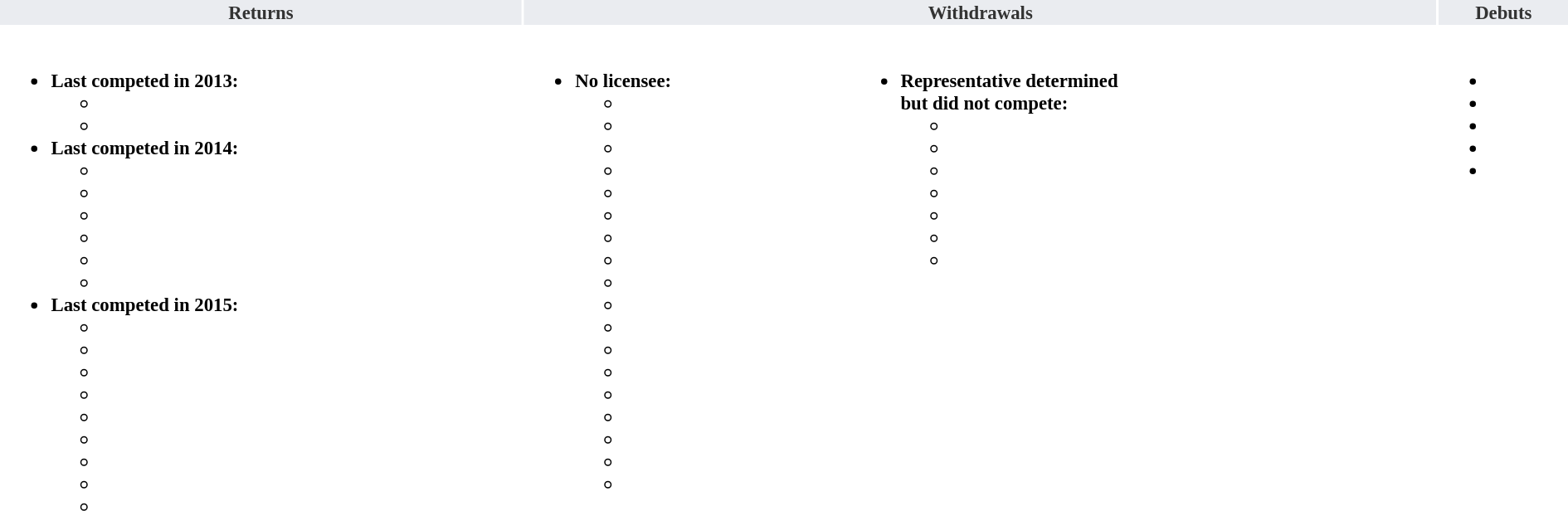<table width = 100% style="font-size: 95%">
<tr>
<th style = "background: #eaecf0; color:#333333; ">Returns</th>
<th colspan = "2" style = "background: #eaecf0; color:#333333; ">Withdrawals</th>
<th style = "background: #eaecf0; color:#333333; ">Debuts</th>
</tr>
<tr>
<td valign = "top"><br><ul><li><strong>Last competed in 2013:</strong><ul><li></li><li></li></ul></li><li><strong>Last competed in 2014:</strong><ul><li></li><li></li><li></li><li></li><li></li><li></li></ul></li><li><strong>Last competed in 2015:</strong><ul><li></li><li></li><li></li><li></li><li></li><li></li><li></li><li></li><li></li></ul></li></ul></td>
<td valign = "top"><br><ul><li><strong>No licensee:</strong><ul><li></li><li></li><li></li><li></li><li></li><li></li><li></li><li></li><li></li><li></li><li></li><li></li><li></li><li></li><li></li><li></li><li></li><li></li></ul></li></ul></td>
<td valign = "top"><br><ul><li><strong>Representative determined<br>but did not compete:</strong><ul><li></li><li></li><li></li><li></li><li></li><li></li><li></li></ul></li></ul></td>
<td valign = "top"><br><ul><li></li><li></li><li></li><li></li><li></li></ul></td>
</tr>
<tr>
</tr>
</table>
